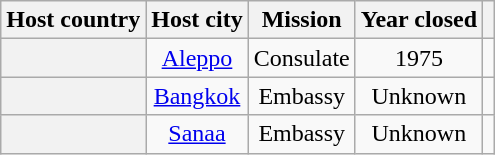<table class="wikitable plainrowheaders" style="text-align:center;">
<tr>
<th scope="col">Host country</th>
<th scope="col">Host city</th>
<th scope="col">Mission</th>
<th scope="col">Year closed</th>
<th scope="col"></th>
</tr>
<tr>
<th scope="row"></th>
<td><a href='#'>Aleppo</a></td>
<td>Consulate</td>
<td>1975</td>
<td></td>
</tr>
<tr>
<th scope="row"></th>
<td><a href='#'>Bangkok</a></td>
<td>Embassy</td>
<td>Unknown</td>
<td></td>
</tr>
<tr>
<th scope="row"></th>
<td><a href='#'>Sanaa</a></td>
<td>Embassy</td>
<td>Unknown</td>
<td></td>
</tr>
</table>
